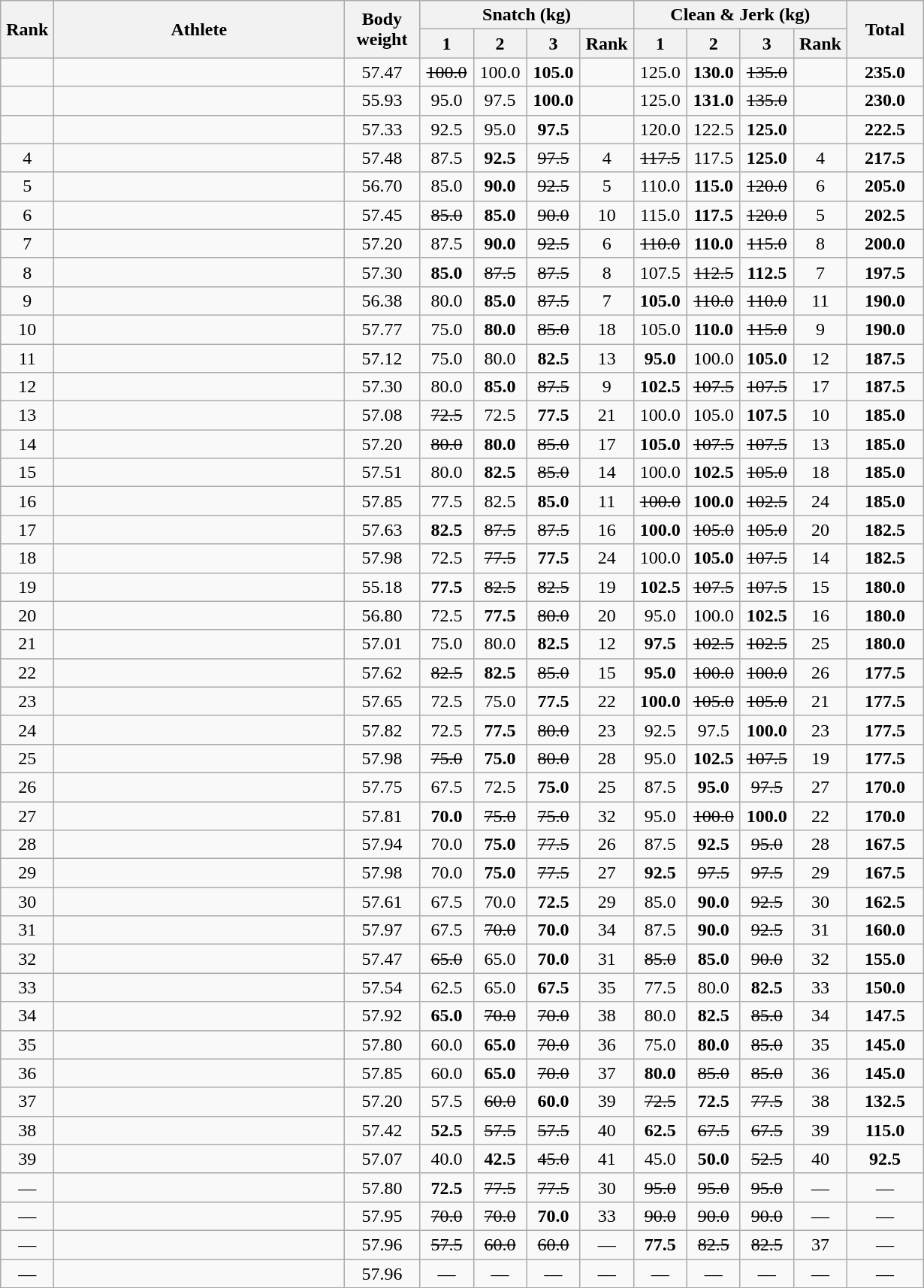<table class = "wikitable" style="text-align:center;">
<tr>
<th rowspan=2 width=40>Rank</th>
<th rowspan=2 width=250>Athlete</th>
<th rowspan=2 width=60>Body weight</th>
<th colspan=4>Snatch (kg)</th>
<th colspan=4>Clean & Jerk (kg)</th>
<th rowspan=2 width=60>Total</th>
</tr>
<tr>
<th width=40>1</th>
<th width=40>2</th>
<th width=40>3</th>
<th width=40>Rank</th>
<th width=40>1</th>
<th width=40>2</th>
<th width=40>3</th>
<th width=40>Rank</th>
</tr>
<tr>
<td></td>
<td align=left></td>
<td>57.47</td>
<td><s>100.0 </s></td>
<td>100.0</td>
<td><strong>105.0</strong></td>
<td></td>
<td>125.0</td>
<td><strong>130.0</strong></td>
<td><s>135.0 </s></td>
<td></td>
<td><strong>235.0</strong></td>
</tr>
<tr>
<td></td>
<td align=left></td>
<td>55.93</td>
<td>95.0</td>
<td>97.5</td>
<td><strong>100.0</strong></td>
<td></td>
<td>125.0</td>
<td><strong>131.0</strong></td>
<td><s>135.0 </s></td>
<td></td>
<td><strong>230.0</strong></td>
</tr>
<tr>
<td></td>
<td align=left></td>
<td>57.33</td>
<td>92.5</td>
<td>95.0</td>
<td><strong>97.5</strong></td>
<td></td>
<td>120.0</td>
<td>122.5</td>
<td><strong>125.0</strong></td>
<td></td>
<td><strong>222.5</strong></td>
</tr>
<tr>
<td>4</td>
<td align=left></td>
<td>57.48</td>
<td>87.5</td>
<td><strong>92.5</strong></td>
<td><s>97.5 </s></td>
<td>4</td>
<td><s>117.5 </s></td>
<td>117.5</td>
<td><strong>125.0</strong></td>
<td>4</td>
<td><strong>217.5</strong></td>
</tr>
<tr>
<td>5</td>
<td align=left></td>
<td>56.70</td>
<td>85.0</td>
<td><strong>90.0</strong></td>
<td><s>92.5 </s></td>
<td>5</td>
<td>110.0</td>
<td><strong>115.0</strong></td>
<td><s>120.0 </s></td>
<td>6</td>
<td><strong>205.0</strong></td>
</tr>
<tr>
<td>6</td>
<td align=left></td>
<td>57.45</td>
<td><s>85.0 </s></td>
<td><strong>85.0</strong></td>
<td><s>90.0 </s></td>
<td>10</td>
<td>115.0</td>
<td><strong>117.5</strong></td>
<td><s>120.0 </s></td>
<td>5</td>
<td><strong>202.5</strong></td>
</tr>
<tr>
<td>7</td>
<td align=left></td>
<td>57.20</td>
<td>87.5</td>
<td><strong>90.0</strong></td>
<td><s>92.5 </s></td>
<td>6</td>
<td><s>110.0 </s></td>
<td><strong>110.0</strong></td>
<td><s>115.0 </s></td>
<td>8</td>
<td><strong>200.0</strong></td>
</tr>
<tr>
<td>8</td>
<td align=left></td>
<td>57.30</td>
<td><strong>85.0</strong></td>
<td><s>87.5</s></td>
<td><s>87.5 </s></td>
<td>8</td>
<td>107.5</td>
<td><s>112.5 </s></td>
<td><strong>112.5</strong></td>
<td>7</td>
<td><strong>197.5</strong></td>
</tr>
<tr>
<td>9</td>
<td align=left></td>
<td>56.38</td>
<td>80.0</td>
<td><strong>85.0</strong></td>
<td><s>87.5 </s></td>
<td>7</td>
<td><strong>105.0</strong></td>
<td><s>110.0</s></td>
<td><s>110.0 </s></td>
<td>11</td>
<td><strong>190.0</strong></td>
</tr>
<tr>
<td>10</td>
<td align=left></td>
<td>57.77</td>
<td>75.0</td>
<td><strong>80.0</strong></td>
<td><s>85.0 </s></td>
<td>18</td>
<td>105.0</td>
<td><strong>110.0</strong></td>
<td><s>115.0 </s></td>
<td>9</td>
<td><strong>190.0</strong></td>
</tr>
<tr>
<td>11</td>
<td align=left></td>
<td>57.12</td>
<td>75.0</td>
<td>80.0</td>
<td><strong>82.5</strong></td>
<td>13</td>
<td><strong>95.0</strong></td>
<td>100.0</td>
<td><strong>105.0</strong></td>
<td>12</td>
<td><strong>187.5</strong></td>
</tr>
<tr>
<td>12</td>
<td align=left></td>
<td>57.30</td>
<td>80.0</td>
<td><strong>85.0</strong></td>
<td><s>87.5 </s></td>
<td>9</td>
<td><strong>102.5</strong></td>
<td><s>107.5 </s></td>
<td><s>107.5 </s></td>
<td>17</td>
<td><strong>187.5</strong></td>
</tr>
<tr>
<td>13</td>
<td align=left></td>
<td>57.08</td>
<td><s>72.5 </s></td>
<td>72.5</td>
<td><strong>77.5</strong></td>
<td>21</td>
<td>100.0</td>
<td>105.0</td>
<td><strong>107.5</strong></td>
<td>10</td>
<td><strong>185.0</strong></td>
</tr>
<tr>
<td>14</td>
<td align=left></td>
<td>57.20</td>
<td><s>80.0 </s></td>
<td><strong>80.0</strong></td>
<td><s>85.0 </s></td>
<td>17</td>
<td><strong>105.0</strong></td>
<td><s>107.5 </s></td>
<td><s>107.5 </s></td>
<td>13</td>
<td><strong>185.0</strong></td>
</tr>
<tr>
<td>15</td>
<td align=left></td>
<td>57.51</td>
<td>80.0</td>
<td><strong>82.5</strong></td>
<td><s>85.0 </s></td>
<td>14</td>
<td>100.0</td>
<td><strong>102.5</strong></td>
<td><s>105.0 </s></td>
<td>18</td>
<td><strong>185.0</strong></td>
</tr>
<tr>
<td>16</td>
<td align=left></td>
<td>57.85</td>
<td>77.5</td>
<td>82.5</td>
<td><strong>85.0</strong></td>
<td>11</td>
<td><s>100.0 </s></td>
<td><strong>100.0</strong></td>
<td><s>102.5 </s></td>
<td>24</td>
<td><strong>185.0</strong></td>
</tr>
<tr>
<td>17</td>
<td align=left></td>
<td>57.63</td>
<td><strong>82.5</strong></td>
<td><s>87.5 </s></td>
<td><s>87.5 </s></td>
<td>16</td>
<td><strong>100.0</strong></td>
<td><s>105.0 </s></td>
<td><s>105.0 </s></td>
<td>20</td>
<td><strong>182.5</strong></td>
</tr>
<tr>
<td>18</td>
<td align=left></td>
<td>57.98</td>
<td>72.5</td>
<td><s>77.5 </s></td>
<td><strong>77.5</strong></td>
<td>24</td>
<td>100.0</td>
<td><strong>105.0</strong></td>
<td><s>107.5 </s></td>
<td>14</td>
<td><strong>182.5</strong></td>
</tr>
<tr>
<td>19</td>
<td align=left></td>
<td>55.18</td>
<td><strong>77.5</strong></td>
<td><s>82.5 </s></td>
<td><s>82.5 </s></td>
<td>19</td>
<td><strong>102.5</strong></td>
<td><s>107.5 </s></td>
<td><s>107.5 </s></td>
<td>15</td>
<td><strong>180.0</strong></td>
</tr>
<tr>
<td>20</td>
<td align=left></td>
<td>56.80</td>
<td>72.5</td>
<td><strong>77.5</strong></td>
<td><s>80.0 </s></td>
<td>20</td>
<td>95.0</td>
<td>100.0</td>
<td><strong>102.5</strong></td>
<td>16</td>
<td><strong>180.0</strong></td>
</tr>
<tr>
<td>21</td>
<td align=left></td>
<td>57.01</td>
<td>75.0</td>
<td>80.0</td>
<td><strong>82.5</strong></td>
<td>12</td>
<td><strong>97.5</strong></td>
<td><s>102.5 </s></td>
<td><s>102.5 </s></td>
<td>25</td>
<td><strong>180.0</strong></td>
</tr>
<tr>
<td>22</td>
<td align=left></td>
<td>57.62</td>
<td><s>82.5 </s></td>
<td><strong>82.5</strong></td>
<td><s>85.0 </s></td>
<td>15</td>
<td><strong>95.0</strong></td>
<td><s>100.0 </s></td>
<td><s>100.0 </s></td>
<td>26</td>
<td><strong>177.5</strong></td>
</tr>
<tr>
<td>23</td>
<td align=left></td>
<td>57.65</td>
<td>72.5</td>
<td>75.0</td>
<td><strong>77.5</strong></td>
<td>22</td>
<td><strong>100.0</strong></td>
<td><s>105.0 </s></td>
<td><s>105.0 </s></td>
<td>21</td>
<td><strong>177.5</strong></td>
</tr>
<tr>
<td>24</td>
<td align=left></td>
<td>57.82</td>
<td>72.5</td>
<td><strong>77.5</strong></td>
<td><s>80.0 </s></td>
<td>23</td>
<td>92.5</td>
<td>97.5</td>
<td><strong>100.0</strong></td>
<td>23</td>
<td><strong>177.5</strong></td>
</tr>
<tr>
<td>25</td>
<td align=left></td>
<td>57.98</td>
<td><s>75.0 </s></td>
<td><strong>75.0</strong></td>
<td><s>80.0 </s></td>
<td>28</td>
<td>95.0</td>
<td><strong>102.5</strong></td>
<td><s>107.5 </s></td>
<td>19</td>
<td><strong>177.5</strong></td>
</tr>
<tr>
<td>26</td>
<td align=left></td>
<td>57.75</td>
<td>67.5</td>
<td>72.5</td>
<td><strong>75.0</strong></td>
<td>25</td>
<td>87.5</td>
<td><strong>95.0</strong></td>
<td><s>97.5 </s></td>
<td>27</td>
<td><strong>170.0</strong></td>
</tr>
<tr>
<td>27</td>
<td align=left></td>
<td>57.81</td>
<td><strong>70.0</strong></td>
<td><s>75.0 </s></td>
<td><s>75.0 </s></td>
<td>32</td>
<td>95.0</td>
<td><s>100.0 </s></td>
<td><strong>100.0</strong></td>
<td>22</td>
<td><strong>170.0</strong></td>
</tr>
<tr>
<td>28</td>
<td align=left></td>
<td>57.94</td>
<td>70.0</td>
<td><strong>75.0</strong></td>
<td><s>77.5 </s></td>
<td>26</td>
<td>87.5</td>
<td><strong>92.5</strong></td>
<td><s>95.0 </s></td>
<td>28</td>
<td><strong>167.5</strong></td>
</tr>
<tr>
<td>29</td>
<td align=left></td>
<td>57.98</td>
<td>70.0</td>
<td><strong>75.0</strong></td>
<td><s>77.5 </s></td>
<td>27</td>
<td><strong>92.5</strong></td>
<td><s>97.5 </s></td>
<td><s>97.5 </s></td>
<td>29</td>
<td><strong>167.5</strong></td>
</tr>
<tr>
<td>30</td>
<td align=left></td>
<td>57.61</td>
<td>67.5</td>
<td>70.0</td>
<td><strong>72.5</strong></td>
<td>29</td>
<td>85.0</td>
<td><strong>90.0</strong></td>
<td><s>92.5 </s></td>
<td>30</td>
<td><strong>162.5</strong></td>
</tr>
<tr>
<td>31</td>
<td align=left></td>
<td>57.97</td>
<td>67.5</td>
<td><s>70.0 </s></td>
<td><strong>70.0</strong></td>
<td>34</td>
<td>87.5</td>
<td><strong>90.0</strong></td>
<td><s>92.5 </s></td>
<td>31</td>
<td><strong>160.0</strong></td>
</tr>
<tr>
<td>32</td>
<td align=left></td>
<td>57.47</td>
<td><s>65.0 </s></td>
<td>65.0</td>
<td><strong>70.0</strong></td>
<td>31</td>
<td><s>85.0 </s></td>
<td><strong>85.0</strong></td>
<td><s>90.0 </s></td>
<td>32</td>
<td><strong>155.0</strong></td>
</tr>
<tr>
<td>33</td>
<td align=left></td>
<td>57.54</td>
<td>62.5</td>
<td>65.0</td>
<td><strong>67.5</strong></td>
<td>35</td>
<td>77.5</td>
<td>80.0</td>
<td><strong>82.5</strong></td>
<td>33</td>
<td><strong>150.0</strong></td>
</tr>
<tr>
<td>34</td>
<td align=left></td>
<td>57.92</td>
<td><strong>65.0</strong></td>
<td><s>70.0 </s></td>
<td><s>70.0 </s></td>
<td>38</td>
<td>80.0</td>
<td><strong>82.5</strong></td>
<td><s>85.0 </s></td>
<td>34</td>
<td><strong>147.5</strong></td>
</tr>
<tr>
<td>35</td>
<td align=left></td>
<td>57.80</td>
<td>60.0</td>
<td><strong>65.0</strong></td>
<td><s>70.0 </s></td>
<td>36</td>
<td>75.0</td>
<td><strong>80.0</strong></td>
<td><s>85.0 </s></td>
<td>35</td>
<td><strong>145.0</strong></td>
</tr>
<tr>
<td>36</td>
<td align=left></td>
<td>57.85</td>
<td>60.0</td>
<td><strong>65.0</strong></td>
<td><s>70.0 </s></td>
<td>37</td>
<td><strong>80.0</strong></td>
<td><s>85.0 </s></td>
<td><s>85.0 </s></td>
<td>36</td>
<td><strong>145.0</strong></td>
</tr>
<tr>
<td>37</td>
<td align=left></td>
<td>57.20</td>
<td>57.5</td>
<td><s>60.0 </s></td>
<td><strong>60.0</strong></td>
<td>39</td>
<td><s>72.5 </s></td>
<td><strong>72.5</strong></td>
<td><s>77.5 </s></td>
<td>38</td>
<td><strong>132.5</strong></td>
</tr>
<tr>
<td>38</td>
<td align=left></td>
<td>57.42</td>
<td><strong>52.5</strong></td>
<td><s>57.5 </s></td>
<td><s>57.5 </s></td>
<td>40</td>
<td><strong>62.5</strong></td>
<td><s>67.5 </s></td>
<td><s>67.5 </s></td>
<td>39</td>
<td><strong>115.0</strong></td>
</tr>
<tr>
<td>39</td>
<td align=left></td>
<td>57.07</td>
<td>40.0</td>
<td><strong>42.5</strong></td>
<td><s>45.0 </s></td>
<td>41</td>
<td>45.0</td>
<td><strong>50.0</strong></td>
<td><s>52.5 </s></td>
<td>40</td>
<td><strong>92.5</strong></td>
</tr>
<tr>
<td>—</td>
<td align=left></td>
<td>57.80</td>
<td><strong>72.5</strong></td>
<td><s>77.5</s></td>
<td><s>77.5 </s></td>
<td>30</td>
<td><s>95.0</s></td>
<td><s>95.0</s></td>
<td><s>95.0 </s></td>
<td>—</td>
<td>—</td>
</tr>
<tr>
<td>—</td>
<td align=left></td>
<td>57.95</td>
<td><s>70.0</s></td>
<td><s>70.0 </s></td>
<td><strong>70.0</strong></td>
<td>33</td>
<td><s>90.0</s></td>
<td><s>90.0</s></td>
<td><s>90.0 </s></td>
<td>—</td>
<td>—</td>
</tr>
<tr>
<td>—</td>
<td align=left></td>
<td>57.96</td>
<td><s>57.5</s></td>
<td><s>60.0</s></td>
<td><s>60.0 </s></td>
<td>—</td>
<td><strong>77.5</strong></td>
<td><s>82.5</s></td>
<td><s>82.5 </s></td>
<td>37</td>
<td>—</td>
</tr>
<tr>
<td>—</td>
<td align=left></td>
<td>57.96</td>
<td>—</td>
<td>—</td>
<td>—</td>
<td>—</td>
<td>—</td>
<td>—</td>
<td>—</td>
<td>—</td>
<td>—</td>
</tr>
</table>
